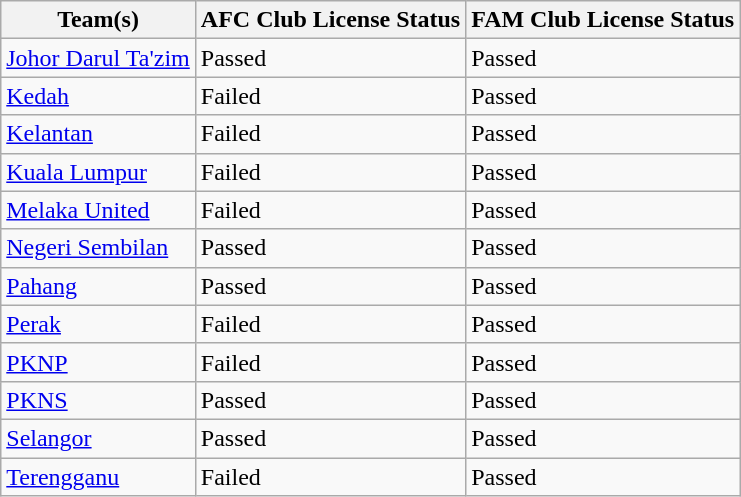<table class="wikitable">
<tr>
<th>Team(s)</th>
<th>AFC Club License Status</th>
<th>FAM Club License Status</th>
</tr>
<tr>
<td><a href='#'>Johor Darul Ta'zim</a></td>
<td>Passed</td>
<td>Passed</td>
</tr>
<tr>
<td><a href='#'>Kedah</a></td>
<td>Failed</td>
<td>Passed</td>
</tr>
<tr>
<td><a href='#'>Kelantan</a></td>
<td>Failed</td>
<td>Passed</td>
</tr>
<tr>
<td><a href='#'>Kuala Lumpur</a></td>
<td>Failed</td>
<td>Passed</td>
</tr>
<tr>
<td><a href='#'>Melaka United</a></td>
<td>Failed</td>
<td>Passed</td>
</tr>
<tr>
<td><a href='#'>Negeri Sembilan</a></td>
<td>Passed</td>
<td>Passed</td>
</tr>
<tr>
<td><a href='#'>Pahang</a></td>
<td>Passed</td>
<td>Passed</td>
</tr>
<tr>
<td><a href='#'>Perak</a></td>
<td>Failed</td>
<td>Passed</td>
</tr>
<tr>
<td><a href='#'>PKNP</a></td>
<td>Failed</td>
<td>Passed</td>
</tr>
<tr>
<td><a href='#'>PKNS</a></td>
<td>Passed</td>
<td>Passed</td>
</tr>
<tr>
<td><a href='#'>Selangor</a></td>
<td>Passed</td>
<td>Passed</td>
</tr>
<tr>
<td><a href='#'>Terengganu</a></td>
<td>Failed</td>
<td>Passed</td>
</tr>
</table>
